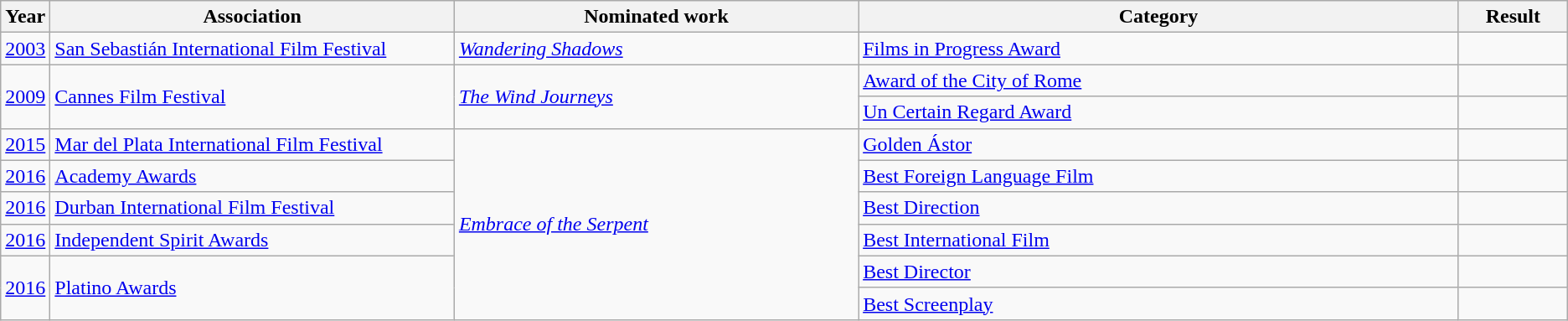<table class="wikitable sortable">
<tr>
<th scope="col" style="width:1em;">Year</th>
<th scope="col" style="width:20em;">Association</th>
<th scope="col" style="width:20em;">Nominated work</th>
<th scope="col" style="width:30em;">Category</th>
<th scope="col" style="width:5em;">Result</th>
</tr>
<tr>
<td><a href='#'>2003</a></td>
<td><a href='#'>San Sebastián International Film Festival</a></td>
<td><em><a href='#'>Wandering Shadows</a></em></td>
<td><a href='#'>Films in Progress Award</a></td>
<td></td>
</tr>
<tr>
<td rowspan="2"><a href='#'>2009</a></td>
<td rowspan="2"><a href='#'>Cannes Film Festival</a></td>
<td rowspan="2"><em><a href='#'>The Wind Journeys</a></em></td>
<td><a href='#'>Award of the City of Rome</a></td>
<td></td>
</tr>
<tr>
<td><a href='#'>Un Certain Regard Award</a></td>
<td></td>
</tr>
<tr>
<td><a href='#'>2015</a></td>
<td><a href='#'>Mar del Plata International Film Festival</a></td>
<td rowspan="6"><em><a href='#'>Embrace of the Serpent</a></em></td>
<td><a href='#'>Golden Ástor</a></td>
<td></td>
</tr>
<tr>
<td><a href='#'>2016</a></td>
<td><a href='#'>Academy Awards</a></td>
<td><a href='#'>Best Foreign Language Film</a></td>
<td></td>
</tr>
<tr>
<td><a href='#'>2016</a></td>
<td><a href='#'>Durban International Film Festival</a></td>
<td><a href='#'>Best Direction</a></td>
<td></td>
</tr>
<tr>
<td><a href='#'>2016</a></td>
<td><a href='#'>Independent Spirit Awards</a></td>
<td><a href='#'>Best International Film</a></td>
<td></td>
</tr>
<tr>
<td rowspan="2"><a href='#'>2016</a></td>
<td rowspan="2"><a href='#'>Platino Awards</a></td>
<td><a href='#'>Best Director</a></td>
<td></td>
</tr>
<tr>
<td><a href='#'>Best Screenplay</a></td>
<td></td>
</tr>
</table>
